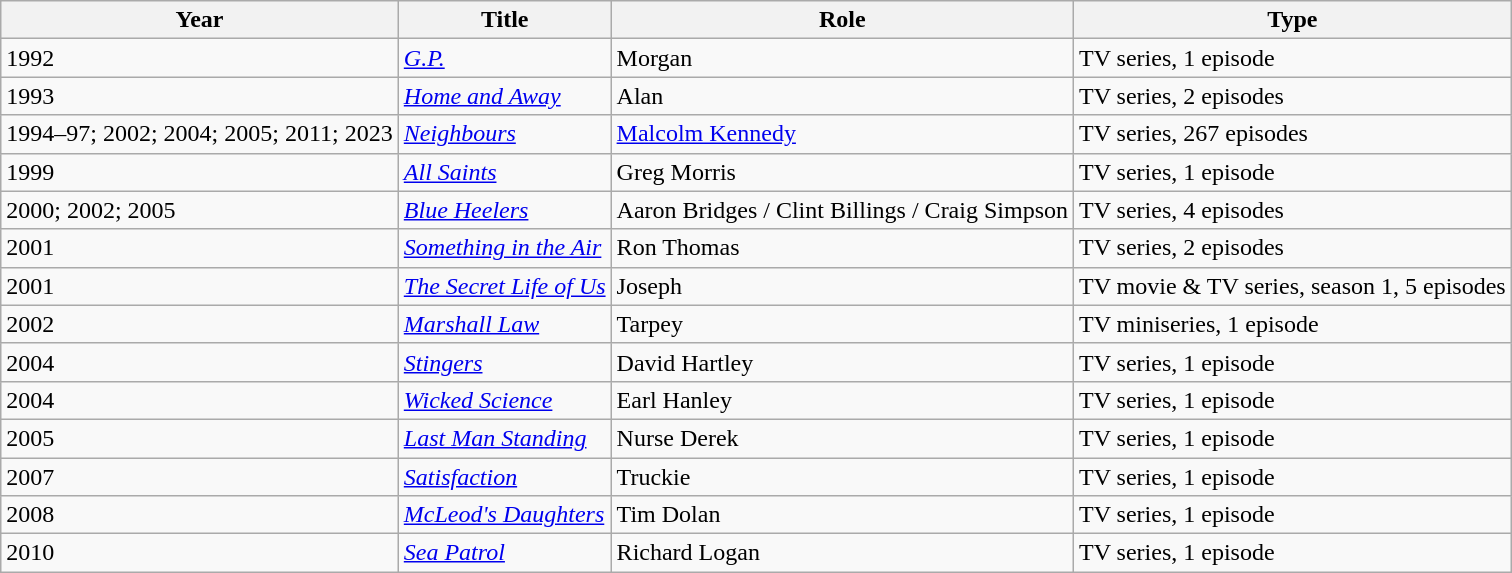<table class="wikitable">
<tr>
<th>Year</th>
<th>Title</th>
<th>Role</th>
<th>Type</th>
</tr>
<tr>
<td>1992</td>
<td><em><a href='#'>G.P.</a></em></td>
<td>Morgan</td>
<td>TV series, 1 episode</td>
</tr>
<tr>
<td>1993</td>
<td><em><a href='#'>Home and Away</a></em></td>
<td>Alan</td>
<td>TV series, 2 episodes</td>
</tr>
<tr>
<td>1994–97; 2002; 2004; 2005; 2011; 2023</td>
<td><em><a href='#'>Neighbours</a></em></td>
<td><a href='#'>Malcolm Kennedy</a></td>
<td>TV series, 267 episodes</td>
</tr>
<tr>
<td>1999</td>
<td><em><a href='#'>All Saints</a></em></td>
<td>Greg Morris</td>
<td>TV series, 1 episode</td>
</tr>
<tr>
<td>2000; 2002; 2005</td>
<td><em><a href='#'>Blue Heelers</a></em></td>
<td>Aaron Bridges / Clint Billings / Craig Simpson</td>
<td>TV series, 4 episodes</td>
</tr>
<tr>
<td>2001</td>
<td><em><a href='#'>Something in the Air</a></em></td>
<td>Ron Thomas</td>
<td>TV series, 2 episodes</td>
</tr>
<tr>
<td>2001</td>
<td><em><a href='#'>The Secret Life of Us</a></em></td>
<td>Joseph</td>
<td>TV movie & TV series, season 1, 5 episodes</td>
</tr>
<tr>
<td>2002</td>
<td><em><a href='#'>Marshall Law</a></em></td>
<td>Tarpey</td>
<td>TV miniseries, 1 episode</td>
</tr>
<tr>
<td>2004</td>
<td><em><a href='#'>Stingers</a></em></td>
<td>David Hartley</td>
<td>TV series, 1 episode</td>
</tr>
<tr>
<td>2004</td>
<td><em><a href='#'>Wicked Science</a></em></td>
<td>Earl Hanley</td>
<td>TV series, 1 episode</td>
</tr>
<tr>
<td>2005</td>
<td><em><a href='#'>Last Man Standing</a></em></td>
<td>Nurse Derek</td>
<td>TV series, 1 episode</td>
</tr>
<tr>
<td>2007</td>
<td><em><a href='#'>Satisfaction</a></em></td>
<td>Truckie</td>
<td>TV series, 1 episode</td>
</tr>
<tr>
<td>2008</td>
<td><em><a href='#'>McLeod's Daughters</a></em></td>
<td>Tim Dolan</td>
<td>TV series, 1 episode</td>
</tr>
<tr>
<td>2010</td>
<td><em><a href='#'>Sea Patrol</a></em></td>
<td>Richard Logan</td>
<td>TV series, 1 episode</td>
</tr>
</table>
